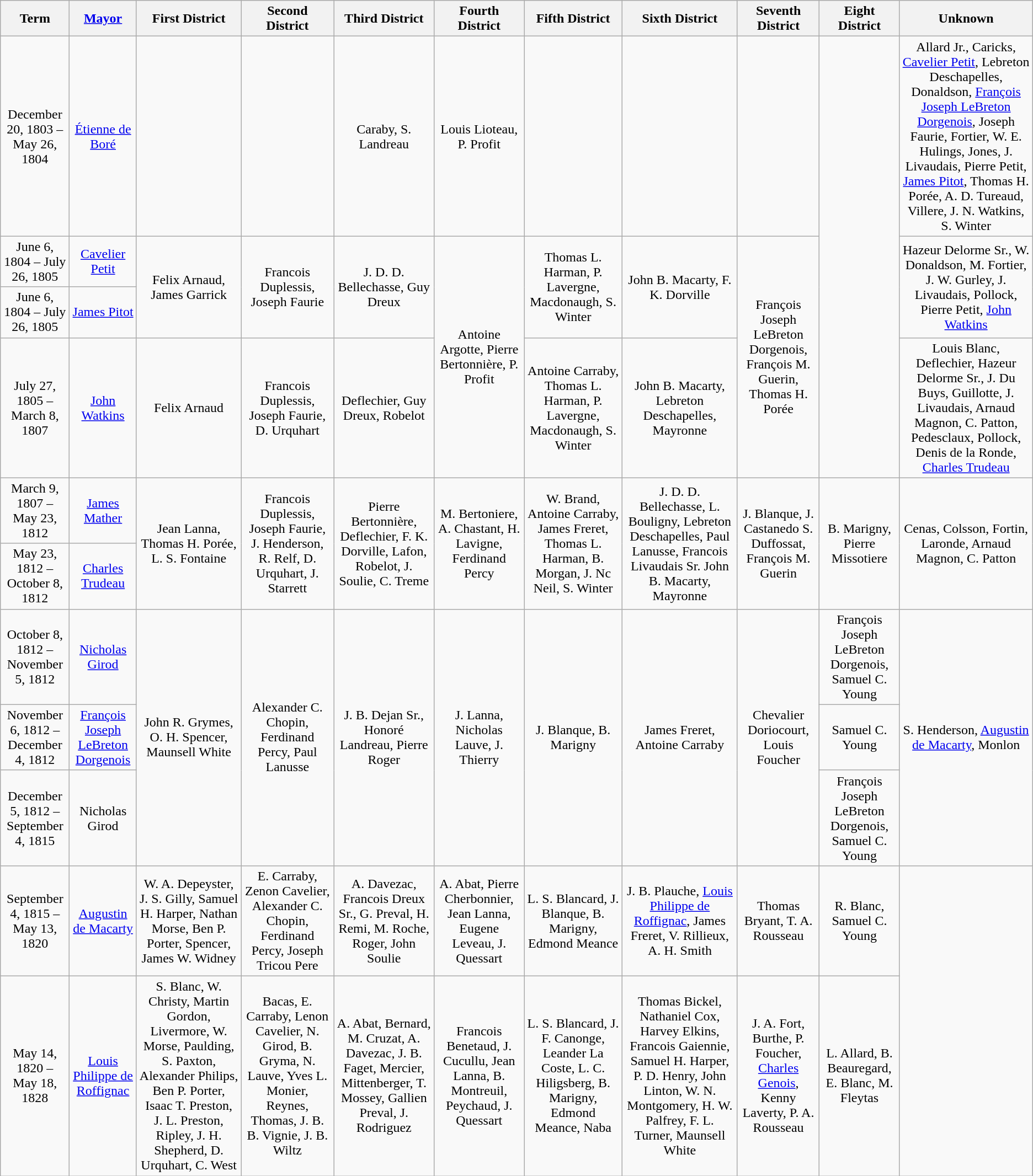<table class="wikitable" style="text-align:center">
<tr>
<th>Term</th>
<th><a href='#'>Mayor</a></th>
<th>First District</th>
<th>Second District</th>
<th>Third District</th>
<th>Fourth District</th>
<th>Fifth District</th>
<th>Sixth District</th>
<th>Seventh District</th>
<th>Eight District</th>
<th>Unknown</th>
</tr>
<tr>
<td>December 20, 1803 – May 26, 1804</td>
<td><a href='#'>Étienne de Boré</a></td>
<td></td>
<td></td>
<td>Caraby, S. Landreau</td>
<td>Louis Lioteau, P. Profit</td>
<td></td>
<td></td>
<td></td>
<td rowspan="4"></td>
<td>Allard Jr., Caricks, <a href='#'>Cavelier Petit</a>, Lebreton Deschapelles, Donaldson, <a href='#'>François Joseph LeBreton Dorgenois</a>, Joseph Faurie, Fortier, W. E. Hulings, Jones, J. Livaudais, Pierre Petit, <a href='#'>James Pitot</a>, Thomas H. Porée, A. D. Tureaud, Villere, J. N. Watkins, S. Winter</td>
</tr>
<tr>
<td>June 6, 1804 – July 26, 1805</td>
<td><a href='#'>Cavelier Petit</a></td>
<td rowspan="2">Felix Arnaud, James Garrick</td>
<td rowspan="2">Francois Duplessis, Joseph Faurie</td>
<td rowspan="2">J. D. D. Bellechasse, Guy Dreux</td>
<td rowspan="3">Antoine Argotte, Pierre Bertonnière, P. Profit</td>
<td rowspan="2">Thomas L. Harman, P. Lavergne, Macdonaugh, S. Winter</td>
<td rowspan="2">John B. Macarty, F. K. Dorville</td>
<td rowspan="3">François Joseph LeBreton Dorgenois, François M. Guerin, Thomas H. Porée</td>
<td rowspan="2">Hazeur Delorme Sr., W. Donaldson, M. Fortier, J. W. Gurley, J. Livaudais, Pollock, Pierre Petit, <a href='#'>John Watkins</a></td>
</tr>
<tr>
<td>June 6, 1804 – July 26, 1805</td>
<td><a href='#'>James Pitot</a></td>
</tr>
<tr>
<td>July 27, 1805 – March 8, 1807</td>
<td><a href='#'>John Watkins</a></td>
<td>Felix Arnaud</td>
<td>Francois Duplessis, Joseph Faurie, D. Urquhart</td>
<td>Deflechier, Guy Dreux, Robelot</td>
<td>Antoine Carraby, Thomas L. Harman, P. Lavergne, Macdonaugh, S. Winter</td>
<td>John B. Macarty, Lebreton Deschapelles, Mayronne</td>
<td>Louis Blanc, Deflechier, Hazeur Delorme Sr., J. Du Buys, Guillotte, J. Livaudais, Arnaud Magnon, C. Patton, Pedesclaux, Pollock, Denis de la Ronde, <a href='#'>Charles Trudeau</a></td>
</tr>
<tr>
<td>March 9, 1807 – May 23, 1812</td>
<td><a href='#'>James Mather</a></td>
<td rowspan="2">Jean Lanna, Thomas H. Porée, L. S. Fontaine</td>
<td rowspan="2">Francois Duplessis, Joseph Faurie, J. Henderson, R. Relf, D. Urquhart, J. Starrett</td>
<td rowspan="2">Pierre Bertonnière, Deflechier, F. K. Dorville, Lafon, Robelot, J. Soulie, C. Treme</td>
<td rowspan="2">M. Bertoniere, A. Chastant, H. Lavigne, Ferdinand Percy</td>
<td rowspan="2">W. Brand, Antoine Carraby, James Freret, Thomas L. Harman, B. Morgan, J. Nc Neil, S. Winter</td>
<td rowspan="2">J. D. D. Bellechasse, L. Bouligny, Lebreton Deschapelles, Paul Lanusse, Francois Livaudais Sr. John B. Macarty, Mayronne</td>
<td rowspan="2">J. Blanque, J. Castanedo S. Duffossat, François M. Guerin</td>
<td rowspan="2">B. Marigny, Pierre Missotiere</td>
<td rowspan="2">Cenas, Colsson, Fortin, Laronde, Arnaud Magnon, C. Patton</td>
</tr>
<tr>
<td>May 23, 1812 – October 8, 1812</td>
<td><a href='#'>Charles Trudeau</a></td>
</tr>
<tr>
<td>October 8, 1812 – November 5, 1812</td>
<td><a href='#'>Nicholas Girod</a></td>
<td rowspan="3">John R. Grymes, O. H. Spencer, Maunsell White</td>
<td rowspan="3">Alexander C. Chopin, Ferdinand Percy, Paul Lanusse</td>
<td rowspan="3">J. B. Dejan Sr., Honoré Landreau, Pierre Roger</td>
<td rowspan="3">J. Lanna, Nicholas Lauve, J. Thierry</td>
<td rowspan="3">J. Blanque, B. Marigny</td>
<td rowspan="3">James Freret, Antoine Carraby</td>
<td rowspan="3">Chevalier Doriocourt, Louis Foucher</td>
<td>François Joseph LeBreton Dorgenois, Samuel C. Young</td>
<td rowspan="3">S. Henderson, <a href='#'>Augustin de Macarty</a>, Monlon</td>
</tr>
<tr>
<td>November 6, 1812 – December 4, 1812</td>
<td><a href='#'>François Joseph LeBreton Dorgenois</a></td>
<td>Samuel C. Young</td>
</tr>
<tr>
<td>December 5, 1812 – September 4, 1815</td>
<td>Nicholas Girod</td>
<td>François Joseph LeBreton Dorgenois, Samuel C. Young</td>
</tr>
<tr>
<td>September 4, 1815 – May 13, 1820</td>
<td><a href='#'>Augustin de Macarty</a></td>
<td>W. A. Depeyster, J. S. Gilly, Samuel H. Harper, Nathan Morse, Ben P. Porter, Spencer, James W. Widney</td>
<td>E. Carraby, Zenon Cavelier, Alexander C. Chopin, Ferdinand Percy, Joseph Tricou Pere</td>
<td>A. Davezac, Francois Dreux Sr., G. Preval, H. Remi, M. Roche, Roger, John Soulie</td>
<td>A. Abat, Pierre Cherbonnier, Jean Lanna, Eugene Leveau, J. Quessart</td>
<td>L. S. Blancard, J. Blanque, B. Marigny, Edmond Meance</td>
<td>J. B. Plauche, <a href='#'>Louis Philippe de Roffignac</a>, James Freret, V. Rillieux, A. H. Smith</td>
<td>Thomas Bryant, T. A. Rousseau</td>
<td>R. Blanc, Samuel C. Young</td>
<td rowspan="2"></td>
</tr>
<tr>
<td>May 14, 1820 – May 18, 1828</td>
<td><a href='#'>Louis Philippe de Roffignac</a></td>
<td>S. Blanc, W. Christy, Martin Gordon, Livermore, W. Morse, Paulding, S. Paxton, Alexander Philips, Ben P. Porter, Isaac T. Preston, J. L. Preston, Ripley, J. H. Shepherd, D. Urquhart, C. West</td>
<td>Bacas, E. Carraby, Lenon Cavelier, N. Girod, B. Gryma, N. Lauve, Yves L. Monier, Reynes, Thomas, J. B. B. Vignie, J. B. Wiltz</td>
<td>A. Abat, Bernard, M. Cruzat, A. Davezac, J. B. Faget, Mercier, Mittenberger, T. Mossey, Gallien Preval, J. Rodriguez</td>
<td>Francois Benetaud, J. Cucullu, Jean Lanna, B. Montreuil, Peychaud, J. Quessart</td>
<td>L. S. Blancard, J. F. Canonge, Leander La Coste, L. C. Hiligsberg, B. Marigny, Edmond Meance, Naba</td>
<td>Thomas Bickel, Nathaniel Cox, Harvey Elkins, Francois Gaiennie, Samuel H. Harper, P. D. Henry, John Linton, W. N. Montgomery, H. W. Palfrey, F. L. Turner, Maunsell White</td>
<td>J. A. Fort, Burthe, P. Foucher, <a href='#'>Charles Genois</a>, Kenny Laverty, P. A. Rousseau</td>
<td>L. Allard, B. Beauregard, E. Blanc, M. Fleytas</td>
</tr>
</table>
